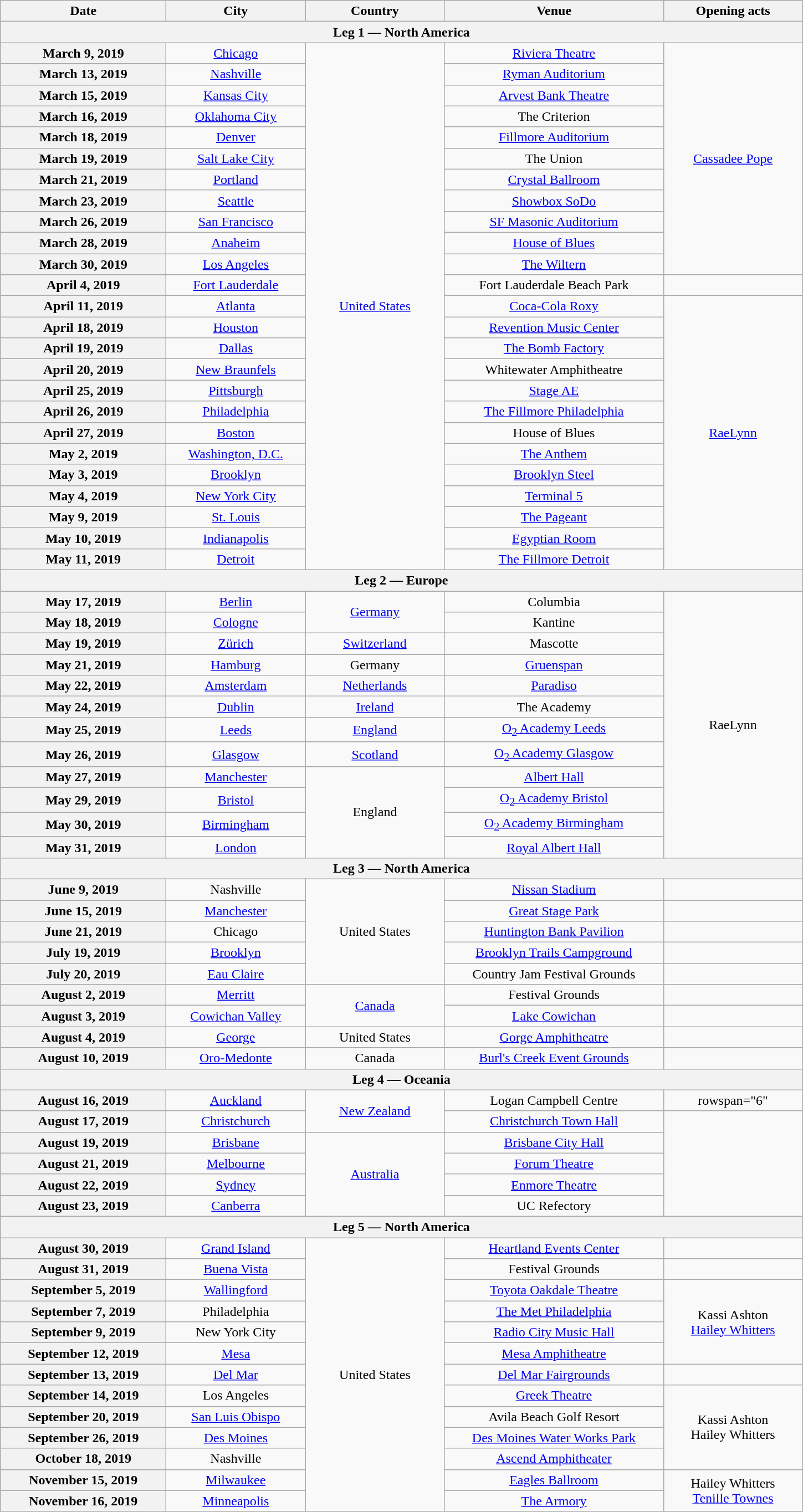<table class="wikitable plainrowheaders" style="text-align:center;">
<tr>
<th scope="col" style="width:12em;">Date</th>
<th scope="col" style="width:10em;">City</th>
<th scope="col" style="width:10em;">Country</th>
<th scope="col" style="width:16em;">Venue</th>
<th scope="col" style="width:10em;">Opening acts</th>
</tr>
<tr>
<th colspan="5">Leg 1 — North America</th>
</tr>
<tr>
<th scope="row" style="text-align:center;">March 9, 2019</th>
<td><a href='#'>Chicago</a></td>
<td rowspan="25"><a href='#'>United States</a></td>
<td><a href='#'>Riviera Theatre</a></td>
<td rowspan="11"><a href='#'>Cassadee Pope</a></td>
</tr>
<tr>
<th scope="row" style="text-align:center;">March 13, 2019</th>
<td><a href='#'>Nashville</a></td>
<td><a href='#'>Ryman Auditorium</a></td>
</tr>
<tr>
<th scope="row" style="text-align:center;">March 15, 2019</th>
<td><a href='#'>Kansas City</a></td>
<td><a href='#'>Arvest Bank Theatre</a></td>
</tr>
<tr>
<th scope="row" style="text-align:center;">March 16, 2019</th>
<td><a href='#'>Oklahoma City</a></td>
<td>The Criterion</td>
</tr>
<tr>
<th scope="row" style="text-align:center;">March 18, 2019</th>
<td><a href='#'>Denver</a></td>
<td><a href='#'>Fillmore Auditorium</a></td>
</tr>
<tr>
<th scope="row" style="text-align:center;">March 19, 2019</th>
<td><a href='#'>Salt Lake City</a></td>
<td>The Union</td>
</tr>
<tr>
<th scope="row" style="text-align:center;">March 21, 2019</th>
<td><a href='#'>Portland</a></td>
<td><a href='#'>Crystal Ballroom</a></td>
</tr>
<tr>
<th scope="row" style="text-align:center;">March 23, 2019</th>
<td><a href='#'>Seattle</a></td>
<td><a href='#'>Showbox SoDo</a></td>
</tr>
<tr>
<th scope="row" style="text-align:center;">March 26, 2019</th>
<td><a href='#'>San Francisco</a></td>
<td><a href='#'>SF Masonic Auditorium</a></td>
</tr>
<tr>
<th scope="row" style="text-align:center;">March 28, 2019</th>
<td><a href='#'>Anaheim</a></td>
<td><a href='#'>House of Blues</a></td>
</tr>
<tr>
<th scope="row" style="text-align:center;">March 30, 2019</th>
<td><a href='#'>Los Angeles</a></td>
<td><a href='#'>The Wiltern</a></td>
</tr>
<tr>
<th scope="row" style="text-align:center;">April 4, 2019</th>
<td><a href='#'>Fort Lauderdale</a></td>
<td>Fort Lauderdale Beach Park</td>
<td></td>
</tr>
<tr>
<th scope="row" style="text-align:center;">April 11, 2019</th>
<td><a href='#'>Atlanta</a></td>
<td><a href='#'>Coca-Cola Roxy</a></td>
<td rowspan="13"><a href='#'>RaeLynn</a></td>
</tr>
<tr>
<th scope="row" style="text-align:center;">April 18, 2019</th>
<td><a href='#'>Houston</a></td>
<td><a href='#'>Revention Music Center</a></td>
</tr>
<tr>
<th scope="row" style="text-align:center;">April 19, 2019</th>
<td><a href='#'>Dallas</a></td>
<td><a href='#'>The Bomb Factory</a></td>
</tr>
<tr>
<th scope="row" style="text-align:center;">April 20, 2019</th>
<td><a href='#'>New Braunfels</a></td>
<td>Whitewater Amphitheatre</td>
</tr>
<tr>
<th scope="row" style="text-align:center;">April 25, 2019</th>
<td><a href='#'>Pittsburgh</a></td>
<td><a href='#'>Stage AE</a></td>
</tr>
<tr>
<th scope="row" style="text-align:center;">April 26, 2019</th>
<td><a href='#'>Philadelphia</a></td>
<td><a href='#'>The Fillmore Philadelphia</a></td>
</tr>
<tr>
<th scope="row" style="text-align:center;">April 27, 2019</th>
<td><a href='#'>Boston</a></td>
<td>House of Blues</td>
</tr>
<tr>
<th scope="row" style="text-align:center;">May 2, 2019</th>
<td><a href='#'>Washington, D.C.</a></td>
<td><a href='#'>The Anthem</a></td>
</tr>
<tr>
<th scope="row" style="text-align:center;">May 3, 2019</th>
<td><a href='#'>Brooklyn</a></td>
<td><a href='#'>Brooklyn Steel</a></td>
</tr>
<tr>
<th scope="row" style="text-align:center;">May 4, 2019</th>
<td><a href='#'>New York City</a></td>
<td><a href='#'>Terminal 5</a></td>
</tr>
<tr>
<th scope="row" style="text-align:center;">May 9, 2019</th>
<td><a href='#'>St. Louis</a></td>
<td><a href='#'>The Pageant</a></td>
</tr>
<tr>
<th scope="row" style="text-align:center;">May 10, 2019</th>
<td><a href='#'>Indianapolis</a></td>
<td><a href='#'>Egyptian Room</a></td>
</tr>
<tr>
<th scope="row" style="text-align:center;">May 11, 2019</th>
<td><a href='#'>Detroit</a></td>
<td><a href='#'>The Fillmore Detroit</a></td>
</tr>
<tr>
<th colspan="5">Leg 2 — Europe</th>
</tr>
<tr>
<th scope="row" style="text-align:center;">May 17, 2019</th>
<td><a href='#'>Berlin</a></td>
<td rowspan="2"><a href='#'>Germany</a></td>
<td>Columbia</td>
<td rowspan="12">RaeLynn</td>
</tr>
<tr>
<th scope="row" style="text-align:center;">May 18, 2019</th>
<td><a href='#'>Cologne</a></td>
<td>Kantine</td>
</tr>
<tr>
<th scope="row" style="text-align:center;">May 19, 2019</th>
<td><a href='#'>Zürich</a></td>
<td><a href='#'>Switzerland</a></td>
<td>Mascotte</td>
</tr>
<tr>
<th scope="row" style="text-align:center;">May 21, 2019</th>
<td><a href='#'>Hamburg</a></td>
<td>Germany</td>
<td><a href='#'>Gruenspan</a></td>
</tr>
<tr>
<th scope="row" style="text-align:center;">May 22, 2019</th>
<td><a href='#'>Amsterdam</a></td>
<td><a href='#'>Netherlands</a></td>
<td><a href='#'>Paradiso</a></td>
</tr>
<tr>
<th scope="row" style="text-align:center;">May 24, 2019</th>
<td><a href='#'>Dublin</a></td>
<td><a href='#'>Ireland</a></td>
<td>The Academy</td>
</tr>
<tr>
<th scope="row" style="text-align:center;">May 25, 2019</th>
<td><a href='#'>Leeds</a></td>
<td><a href='#'>England</a></td>
<td><a href='#'>O<sub>2</sub> Academy Leeds</a></td>
</tr>
<tr>
<th scope="row" style="text-align:center;">May 26, 2019</th>
<td><a href='#'>Glasgow</a></td>
<td><a href='#'>Scotland</a></td>
<td><a href='#'>O<sub>2</sub> Academy Glasgow</a></td>
</tr>
<tr>
<th scope="row" style="text-align:center;">May 27, 2019</th>
<td><a href='#'>Manchester</a></td>
<td rowspan="4">England</td>
<td><a href='#'>Albert Hall</a></td>
</tr>
<tr>
<th scope="row" style="text-align:center;">May 29, 2019</th>
<td><a href='#'>Bristol</a></td>
<td><a href='#'>O<sub>2</sub> Academy Bristol</a></td>
</tr>
<tr>
<th scope="row" style="text-align:center;">May 30, 2019</th>
<td><a href='#'>Birmingham</a></td>
<td><a href='#'>O<sub>2</sub> Academy Birmingham</a></td>
</tr>
<tr>
<th scope="row" style="text-align:center;">May 31, 2019</th>
<td><a href='#'>London</a></td>
<td><a href='#'>Royal Albert Hall</a></td>
</tr>
<tr>
<th colspan="5">Leg 3 — North America</th>
</tr>
<tr>
<th scope="row" style="text-align:center;">June 9, 2019</th>
<td>Nashville</td>
<td rowspan="5">United States</td>
<td><a href='#'>Nissan Stadium</a></td>
<td></td>
</tr>
<tr>
<th scope="row" style="text-align:center;">June 15, 2019</th>
<td><a href='#'>Manchester</a></td>
<td><a href='#'>Great Stage Park</a></td>
<td></td>
</tr>
<tr>
<th scope="row" style="text-align:center;">June 21, 2019</th>
<td>Chicago</td>
<td><a href='#'>Huntington Bank Pavilion</a></td>
<td></td>
</tr>
<tr>
<th scope="row" style="text-align:center;">July 19, 2019</th>
<td><a href='#'>Brooklyn</a></td>
<td><a href='#'>Brooklyn Trails Campground</a></td>
<td></td>
</tr>
<tr>
<th scope="row" style="text-align:center;">July 20, 2019</th>
<td><a href='#'>Eau Claire</a></td>
<td>Country Jam Festival Grounds</td>
<td></td>
</tr>
<tr>
<th scope="row" style="text-align:center;">August 2, 2019</th>
<td><a href='#'>Merritt</a></td>
<td rowspan="2"><a href='#'>Canada</a></td>
<td>Festival Grounds</td>
<td></td>
</tr>
<tr>
<th scope="row" style="text-align:center;">August 3, 2019</th>
<td><a href='#'>Cowichan Valley</a></td>
<td><a href='#'>Lake Cowichan</a></td>
<td></td>
</tr>
<tr>
<th scope="row" style="text-align:center;">August 4, 2019</th>
<td><a href='#'>George</a></td>
<td>United States</td>
<td><a href='#'>Gorge Amphitheatre</a></td>
<td></td>
</tr>
<tr>
<th scope="row" style="text-align:center;">August 10, 2019</th>
<td><a href='#'>Oro-Medonte</a></td>
<td>Canada</td>
<td><a href='#'>Burl's Creek Event Grounds</a></td>
<td></td>
</tr>
<tr>
<th colspan="5">Leg 4 — Oceania</th>
</tr>
<tr>
<th scope="row" style="text-align:center;">August 16, 2019</th>
<td><a href='#'>Auckland</a></td>
<td rowspan="2"><a href='#'>New Zealand</a></td>
<td>Logan Campbell Centre</td>
<td>rowspan="6" </td>
</tr>
<tr>
<th scope="row" style="text-align:center;">August 17, 2019</th>
<td><a href='#'>Christchurch</a></td>
<td><a href='#'>Christchurch Town Hall</a></td>
</tr>
<tr>
<th scope="row" style="text-align:center;">August 19, 2019</th>
<td><a href='#'>Brisbane</a></td>
<td rowspan="4"><a href='#'>Australia</a></td>
<td><a href='#'>Brisbane City Hall</a></td>
</tr>
<tr>
<th scope="row" style="text-align:center;">August 21, 2019</th>
<td><a href='#'>Melbourne</a></td>
<td><a href='#'>Forum Theatre</a></td>
</tr>
<tr>
<th scope="row" style="text-align:center;">August 22, 2019</th>
<td><a href='#'>Sydney</a></td>
<td><a href='#'>Enmore Theatre</a></td>
</tr>
<tr>
<th scope="row" style="text-align:center;">August 23, 2019</th>
<td><a href='#'>Canberra</a></td>
<td>UC Refectory</td>
</tr>
<tr>
<th colspan="5">Leg 5 — North America</th>
</tr>
<tr>
<th scope="row" style="text-align:center;">August 30, 2019</th>
<td><a href='#'>Grand Island</a></td>
<td rowspan="13">United States</td>
<td><a href='#'>Heartland Events Center</a></td>
<td></td>
</tr>
<tr>
<th scope="row" style="text-align:center;">August 31, 2019</th>
<td><a href='#'>Buena Vista</a></td>
<td>Festival Grounds</td>
<td></td>
</tr>
<tr>
<th scope="row" style="text-align:center;">September 5, 2019</th>
<td><a href='#'>Wallingford</a></td>
<td><a href='#'>Toyota Oakdale Theatre</a></td>
<td rowspan="4">Kassi Ashton<br><a href='#'>Hailey Whitters</a></td>
</tr>
<tr>
<th scope="row" style="text-align:center;">September 7, 2019</th>
<td>Philadelphia</td>
<td><a href='#'>The Met Philadelphia</a></td>
</tr>
<tr>
<th scope="row" style="text-align:center;">September 9, 2019</th>
<td>New York City</td>
<td><a href='#'>Radio City Music Hall</a></td>
</tr>
<tr>
<th scope="row" style="text-align:center;">September 12, 2019</th>
<td><a href='#'>Mesa</a></td>
<td><a href='#'>Mesa Amphitheatre</a></td>
</tr>
<tr>
<th scope="row" style="text-align:center;">September 13, 2019</th>
<td><a href='#'>Del Mar</a></td>
<td><a href='#'>Del Mar Fairgrounds</a></td>
<td></td>
</tr>
<tr>
<th scope="row" style="text-align:center;">September 14, 2019</th>
<td>Los Angeles</td>
<td><a href='#'>Greek Theatre</a></td>
<td rowspan="4">Kassi Ashton<br>Hailey Whitters</td>
</tr>
<tr>
<th scope="row" style="text-align:center;">September 20, 2019</th>
<td><a href='#'>San Luis Obispo</a></td>
<td>Avila Beach Golf Resort</td>
</tr>
<tr>
<th scope="row" style="text-align:center;">September 26, 2019</th>
<td><a href='#'>Des Moines</a></td>
<td><a href='#'>Des Moines Water Works Park</a></td>
</tr>
<tr>
<th scope="row" style="text-align:center;">October 18, 2019</th>
<td>Nashville</td>
<td><a href='#'>Ascend Amphitheater</a></td>
</tr>
<tr>
<th scope="row" style="text-align:center;">November 15, 2019</th>
<td><a href='#'>Milwaukee</a></td>
<td><a href='#'>Eagles Ballroom</a></td>
<td rowspan="2">Hailey Whitters<br><a href='#'>Tenille Townes</a></td>
</tr>
<tr>
<th scope="row" style="text-align:center;">November 16, 2019</th>
<td><a href='#'>Minneapolis</a></td>
<td><a href='#'>The Armory</a></td>
</tr>
</table>
